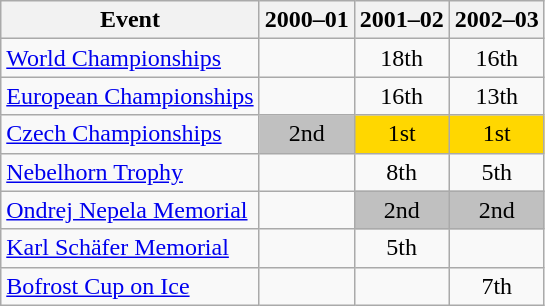<table class="wikitable">
<tr>
<th>Event</th>
<th>2000–01</th>
<th>2001–02</th>
<th>2002–03</th>
</tr>
<tr>
<td><a href='#'>World Championships</a></td>
<td></td>
<td align="center">18th</td>
<td align="center">16th</td>
</tr>
<tr>
<td><a href='#'>European Championships</a></td>
<td></td>
<td align="center">16th</td>
<td align="center">13th</td>
</tr>
<tr>
<td><a href='#'>Czech Championships</a></td>
<td align="center" bgcolor="silver">2nd</td>
<td align="center" bgcolor="gold">1st</td>
<td align="center" bgcolor="gold">1st</td>
</tr>
<tr>
<td><a href='#'>Nebelhorn Trophy</a></td>
<td></td>
<td align="center">8th</td>
<td align="center">5th</td>
</tr>
<tr>
<td><a href='#'>Ondrej Nepela Memorial</a></td>
<td></td>
<td align="center" bgcolor="silver">2nd</td>
<td align="center" bgcolor="silver">2nd</td>
</tr>
<tr>
<td><a href='#'>Karl Schäfer Memorial</a></td>
<td></td>
<td align="center">5th</td>
<td></td>
</tr>
<tr>
<td><a href='#'>Bofrost Cup on Ice</a></td>
<td></td>
<td></td>
<td align="center">7th</td>
</tr>
</table>
